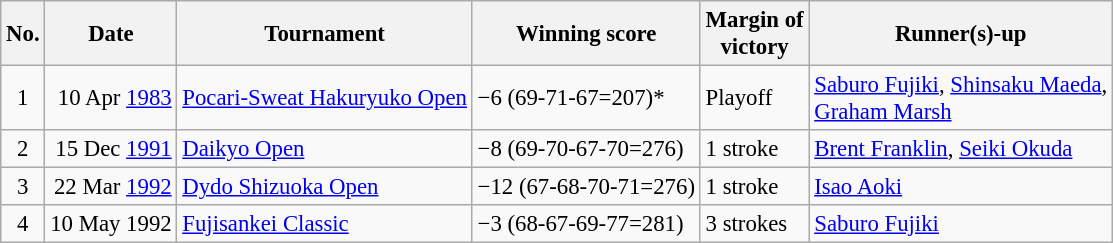<table class="wikitable" style="font-size:95%;">
<tr>
<th>No.</th>
<th>Date</th>
<th>Tournament</th>
<th>Winning score</th>
<th>Margin of<br>victory</th>
<th>Runner(s)-up</th>
</tr>
<tr>
<td align=center>1</td>
<td align=right>10 Apr <a href='#'>1983</a></td>
<td><a href='#'>Pocari-Sweat Hakuryuko Open</a></td>
<td>−6 (69-71-67=207)*</td>
<td>Playoff</td>
<td> <a href='#'>Saburo Fujiki</a>,  <a href='#'>Shinsaku Maeda</a>,<br> <a href='#'>Graham Marsh</a></td>
</tr>
<tr>
<td align=center>2</td>
<td align=right>15 Dec <a href='#'>1991</a></td>
<td><a href='#'>Daikyo Open</a></td>
<td>−8 (69-70-67-70=276)</td>
<td>1 stroke</td>
<td> <a href='#'>Brent Franklin</a>,  <a href='#'>Seiki Okuda</a></td>
</tr>
<tr>
<td align=center>3</td>
<td align=right>22 Mar <a href='#'>1992</a></td>
<td><a href='#'>Dydo Shizuoka Open</a></td>
<td>−12 (67-68-70-71=276)</td>
<td>1 stroke</td>
<td> <a href='#'>Isao Aoki</a></td>
</tr>
<tr>
<td align=center>4</td>
<td align=right>10 May 1992</td>
<td><a href='#'>Fujisankei Classic</a></td>
<td>−3 (68-67-69-77=281)</td>
<td>3 strokes</td>
<td> <a href='#'>Saburo Fujiki</a></td>
</tr>
</table>
